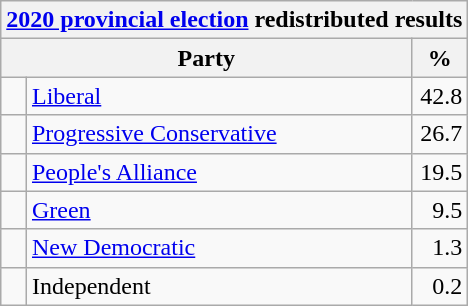<table class="wikitable">
<tr>
<th colspan="4"><a href='#'>2020 provincial election</a> redistributed results</th>
</tr>
<tr>
<th bgcolor="#DDDDFF" width="130px" colspan="2">Party</th>
<th bgcolor="#DDDDFF" width="30px">%</th>
</tr>
<tr>
<td> </td>
<td><a href='#'>Liberal</a></td>
<td align=right>42.8</td>
</tr>
<tr>
<td> </td>
<td><a href='#'>Progressive Conservative</a></td>
<td align=right>26.7</td>
</tr>
<tr>
<td> </td>
<td><a href='#'>People's Alliance</a></td>
<td align=right>19.5</td>
</tr>
<tr>
<td> </td>
<td><a href='#'>Green</a></td>
<td align=right>9.5</td>
</tr>
<tr>
<td> </td>
<td><a href='#'>New Democratic</a></td>
<td align=right>1.3</td>
</tr>
<tr>
<td> </td>
<td>Independent</td>
<td align=right>0.2</td>
</tr>
</table>
